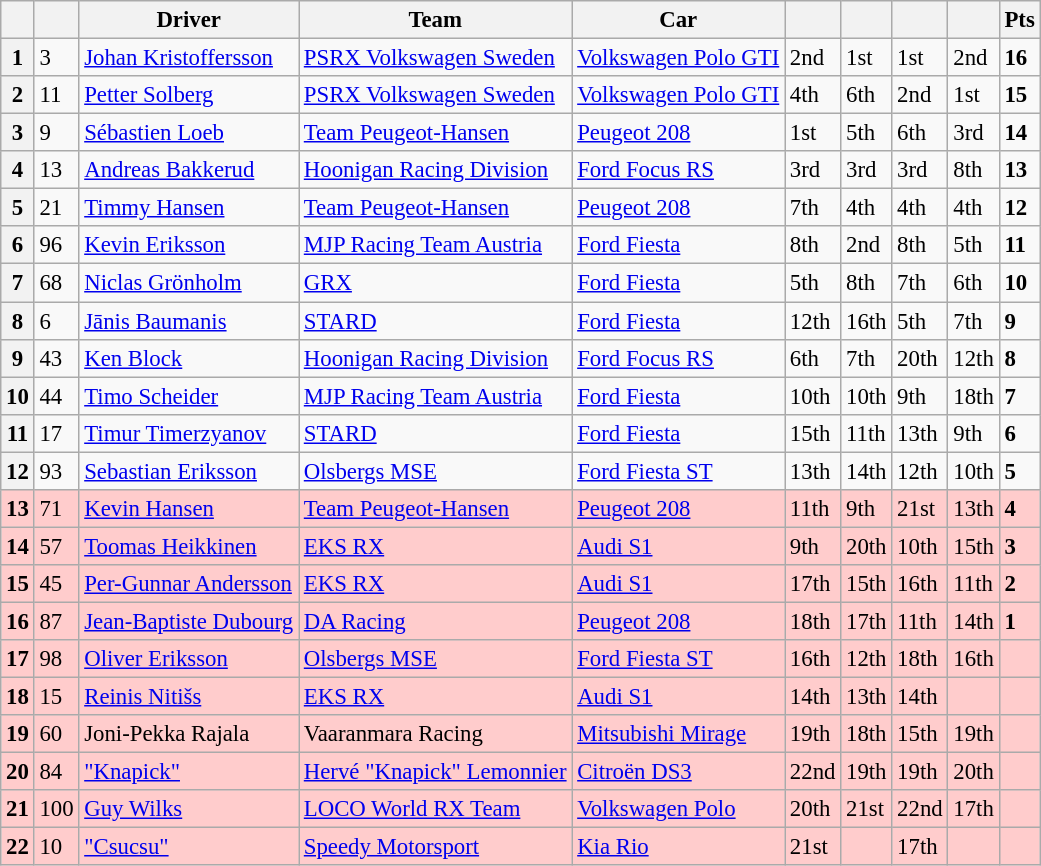<table class=wikitable style="font-size:95%">
<tr>
<th></th>
<th></th>
<th>Driver</th>
<th>Team</th>
<th>Car</th>
<th></th>
<th></th>
<th></th>
<th></th>
<th>Pts</th>
</tr>
<tr>
<th>1</th>
<td>3</td>
<td> <a href='#'>Johan Kristoffersson</a></td>
<td><a href='#'>PSRX Volkswagen Sweden</a></td>
<td><a href='#'>Volkswagen Polo GTI</a></td>
<td>2nd</td>
<td>1st</td>
<td>1st</td>
<td>2nd</td>
<td><strong>16</strong></td>
</tr>
<tr>
<th>2</th>
<td>11</td>
<td> <a href='#'>Petter Solberg</a></td>
<td><a href='#'>PSRX Volkswagen Sweden</a></td>
<td><a href='#'>Volkswagen Polo GTI</a></td>
<td>4th</td>
<td>6th</td>
<td>2nd</td>
<td>1st</td>
<td><strong>15</strong></td>
</tr>
<tr>
<th>3</th>
<td>9</td>
<td> <a href='#'>Sébastien Loeb</a></td>
<td><a href='#'>Team Peugeot-Hansen</a></td>
<td><a href='#'>Peugeot 208</a></td>
<td>1st</td>
<td>5th</td>
<td>6th</td>
<td>3rd</td>
<td><strong>14</strong></td>
</tr>
<tr>
<th>4</th>
<td>13</td>
<td> <a href='#'>Andreas Bakkerud</a></td>
<td><a href='#'>Hoonigan Racing Division</a></td>
<td><a href='#'>Ford Focus RS</a></td>
<td>3rd</td>
<td>3rd</td>
<td>3rd</td>
<td>8th</td>
<td><strong>13</strong></td>
</tr>
<tr>
<th>5</th>
<td>21</td>
<td> <a href='#'>Timmy Hansen</a></td>
<td><a href='#'>Team Peugeot-Hansen</a></td>
<td><a href='#'>Peugeot 208</a></td>
<td>7th</td>
<td>4th</td>
<td>4th</td>
<td>4th</td>
<td><strong>12</strong></td>
</tr>
<tr>
<th>6</th>
<td>96</td>
<td> <a href='#'>Kevin Eriksson</a></td>
<td><a href='#'>MJP Racing Team Austria</a></td>
<td><a href='#'>Ford Fiesta</a></td>
<td>8th</td>
<td>2nd</td>
<td>8th</td>
<td>5th</td>
<td><strong>11</strong></td>
</tr>
<tr>
<th>7</th>
<td>68</td>
<td> <a href='#'>Niclas Grönholm</a></td>
<td><a href='#'>GRX</a></td>
<td><a href='#'>Ford Fiesta</a></td>
<td>5th</td>
<td>8th</td>
<td>7th</td>
<td>6th</td>
<td><strong>10</strong></td>
</tr>
<tr>
<th>8</th>
<td>6</td>
<td> <a href='#'>Jānis Baumanis</a></td>
<td><a href='#'>STARD</a></td>
<td><a href='#'>Ford Fiesta</a></td>
<td>12th</td>
<td>16th</td>
<td>5th</td>
<td>7th</td>
<td><strong>9</strong></td>
</tr>
<tr>
<th>9</th>
<td>43</td>
<td> <a href='#'>Ken Block</a></td>
<td><a href='#'>Hoonigan Racing Division</a></td>
<td><a href='#'>Ford Focus RS</a></td>
<td>6th</td>
<td>7th</td>
<td>20th</td>
<td>12th</td>
<td><strong>8</strong></td>
</tr>
<tr>
<th>10</th>
<td>44</td>
<td> <a href='#'>Timo Scheider</a></td>
<td><a href='#'>MJP Racing Team Austria</a></td>
<td><a href='#'>Ford Fiesta</a></td>
<td>10th</td>
<td>10th</td>
<td>9th</td>
<td>18th</td>
<td><strong>7</strong></td>
</tr>
<tr>
<th>11</th>
<td>17</td>
<td> <a href='#'>Timur Timerzyanov</a></td>
<td><a href='#'>STARD</a></td>
<td><a href='#'>Ford Fiesta</a></td>
<td>15th</td>
<td>11th</td>
<td>13th</td>
<td>9th</td>
<td><strong>6</strong></td>
</tr>
<tr>
<th>12</th>
<td>93</td>
<td> <a href='#'>Sebastian Eriksson</a></td>
<td><a href='#'>Olsbergs MSE</a></td>
<td><a href='#'>Ford Fiesta ST</a></td>
<td>13th</td>
<td>14th</td>
<td>12th</td>
<td>10th</td>
<td><strong>5</strong></td>
</tr>
<tr>
<th style="background:#ffcccc;">13</th>
<td style="background:#ffcccc;">71</td>
<td style="background:#ffcccc;"> <a href='#'>Kevin Hansen</a></td>
<td style="background:#ffcccc;"><a href='#'>Team Peugeot-Hansen</a></td>
<td style="background:#ffcccc;"><a href='#'>Peugeot 208</a></td>
<td style="background:#ffcccc;">11th</td>
<td style="background:#ffcccc;">9th</td>
<td style="background:#ffcccc;">21st</td>
<td style="background:#ffcccc;">13th</td>
<td style="background:#ffcccc;"><strong>4</strong></td>
</tr>
<tr>
<th style="background:#ffcccc;">14</th>
<td style="background:#ffcccc;">57</td>
<td style="background:#ffcccc;"> <a href='#'>Toomas Heikkinen</a></td>
<td style="background:#ffcccc;"><a href='#'>EKS RX</a></td>
<td style="background:#ffcccc;"><a href='#'>Audi S1</a></td>
<td style="background:#ffcccc;">9th</td>
<td style="background:#ffcccc;">20th</td>
<td style="background:#ffcccc;">10th</td>
<td style="background:#ffcccc;">15th</td>
<td style="background:#ffcccc;"><strong>3</strong></td>
</tr>
<tr>
<th style="background:#ffcccc;">15</th>
<td style="background:#ffcccc;">45</td>
<td style="background:#ffcccc;"> <a href='#'>Per-Gunnar Andersson</a></td>
<td style="background:#ffcccc;"><a href='#'>EKS RX</a></td>
<td style="background:#ffcccc;"><a href='#'>Audi S1</a></td>
<td style="background:#ffcccc;">17th</td>
<td style="background:#ffcccc;">15th</td>
<td style="background:#ffcccc;">16th</td>
<td style="background:#ffcccc;">11th</td>
<td style="background:#ffcccc;"><strong>2</strong></td>
</tr>
<tr>
<th style="background:#ffcccc;">16</th>
<td style="background:#ffcccc;">87</td>
<td style="background:#ffcccc;"> <a href='#'>Jean-Baptiste Dubourg</a></td>
<td style="background:#ffcccc;"><a href='#'>DA Racing</a></td>
<td style="background:#ffcccc;"><a href='#'>Peugeot 208</a></td>
<td style="background:#ffcccc;">18th</td>
<td style="background:#ffcccc;">17th</td>
<td style="background:#ffcccc;">11th</td>
<td style="background:#ffcccc;">14th</td>
<td style="background:#ffcccc;"><strong>1</strong></td>
</tr>
<tr>
<th style="background:#ffcccc;">17</th>
<td style="background:#ffcccc;">98</td>
<td style="background:#ffcccc;"> <a href='#'>Oliver Eriksson</a></td>
<td style="background:#ffcccc;"><a href='#'>Olsbergs MSE</a></td>
<td style="background:#ffcccc;"><a href='#'>Ford Fiesta ST</a></td>
<td style="background:#ffcccc;">16th</td>
<td style="background:#ffcccc;">12th</td>
<td style="background:#ffcccc;">18th</td>
<td style="background:#ffcccc;">16th</td>
<td style="background:#ffcccc;"></td>
</tr>
<tr>
<th style="background:#ffcccc;">18</th>
<td style="background:#ffcccc;">15</td>
<td style="background:#ffcccc;"> <a href='#'>Reinis Nitišs</a></td>
<td style="background:#ffcccc;"><a href='#'>EKS RX</a></td>
<td style="background:#ffcccc;"><a href='#'>Audi S1</a></td>
<td style="background:#ffcccc;">14th</td>
<td style="background:#ffcccc;">13th</td>
<td style="background:#ffcccc;">14th</td>
<td style="background:#ffcccc;"></td>
<td style="background:#ffcccc;"></td>
</tr>
<tr>
<th style="background:#ffcccc;">19</th>
<td style="background:#ffcccc;">60</td>
<td style="background:#ffcccc;"> Joni-Pekka Rajala</td>
<td style="background:#ffcccc;">Vaaranmara Racing</td>
<td style="background:#ffcccc;"><a href='#'>Mitsubishi Mirage</a></td>
<td style="background:#ffcccc;">19th</td>
<td style="background:#ffcccc;">18th</td>
<td style="background:#ffcccc;">15th</td>
<td style="background:#ffcccc;">19th</td>
<td style="background:#ffcccc;"></td>
</tr>
<tr>
<th style="background:#ffcccc;">20</th>
<td style="background:#ffcccc;">84</td>
<td style="background:#ffcccc;"> <a href='#'>"Knapick"</a></td>
<td style="background:#ffcccc;"><a href='#'>Hervé "Knapick" Lemonnier</a></td>
<td style="background:#ffcccc;"><a href='#'>Citroën DS3</a></td>
<td style="background:#ffcccc;">22nd</td>
<td style="background:#ffcccc;">19th</td>
<td style="background:#ffcccc;">19th</td>
<td style="background:#ffcccc;">20th</td>
<td style="background:#ffcccc;"></td>
</tr>
<tr>
<th style="background:#ffcccc;">21</th>
<td style="background:#ffcccc;">100</td>
<td style="background:#ffcccc;"> <a href='#'>Guy Wilks</a></td>
<td style="background:#ffcccc;"><a href='#'>LOCO World RX Team</a></td>
<td style="background:#ffcccc;"><a href='#'>Volkswagen Polo</a></td>
<td style="background:#ffcccc;">20th</td>
<td style="background:#ffcccc;">21st</td>
<td style="background:#ffcccc;">22nd</td>
<td style="background:#ffcccc;">17th</td>
<td style="background:#ffcccc;"></td>
</tr>
<tr>
<th style="background:#ffcccc;">22</th>
<td style="background:#ffcccc;">10</td>
<td style="background:#ffcccc;"> <a href='#'>"Csucsu"</a></td>
<td style="background:#ffcccc;"><a href='#'>Speedy Motorsport</a></td>
<td style="background:#ffcccc;"><a href='#'>Kia Rio</a></td>
<td style="background:#ffcccc;">21st</td>
<td style="background:#ffcccc;"></td>
<td style="background:#ffcccc;">17th</td>
<td style="background:#ffcccc;"></td>
<td style="background:#ffcccc;"></td>
</tr>
</table>
